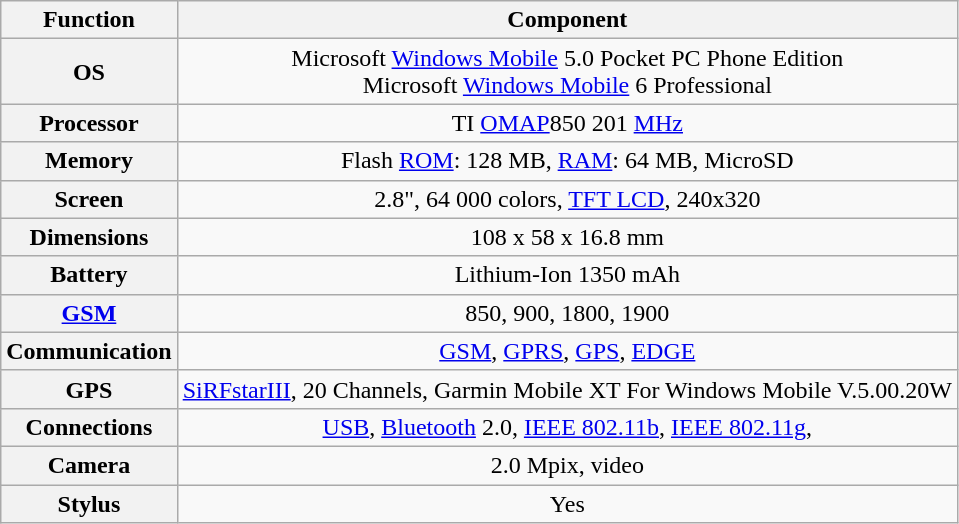<table class="wikitable" style="text-align:center">
<tr>
<th>Function</th>
<th>Component</th>
</tr>
<tr>
<th>OS</th>
<td>Microsoft <a href='#'>Windows Mobile</a> 5.0 Pocket PC Phone Edition<br>Microsoft <a href='#'>Windows Mobile</a> 6 Professional</td>
</tr>
<tr>
<th>Processor</th>
<td>TI <a href='#'>OMAP</a>850 201 <a href='#'>MHz</a></td>
</tr>
<tr>
<th>Memory</th>
<td>Flash <a href='#'>ROM</a>: 128 MB, <a href='#'>RAM</a>: 64 MB, MicroSD</td>
</tr>
<tr>
<th>Screen</th>
<td>2.8", 64 000 colors, <a href='#'>TFT LCD</a>, 240x320</td>
</tr>
<tr>
<th>Dimensions</th>
<td>108 x 58 x 16.8 mm</td>
</tr>
<tr>
<th>Battery</th>
<td>Lithium-Ion 1350 mAh</td>
</tr>
<tr>
<th><a href='#'>GSM</a></th>
<td>850, 900, 1800, 1900</td>
</tr>
<tr>
<th>Communication</th>
<td><a href='#'>GSM</a>, <a href='#'>GPRS</a>, <a href='#'>GPS</a>, <a href='#'>EDGE</a></td>
</tr>
<tr>
<th>GPS</th>
<td><a href='#'>SiRFstarIII</a>, 20 Channels, Garmin Mobile XT For Windows Mobile V.5.00.20W</td>
</tr>
<tr>
<th>Connections</th>
<td><a href='#'>USB</a>, <a href='#'>Bluetooth</a> 2.0, <a href='#'>IEEE 802.11b</a>, <a href='#'>IEEE 802.11g</a>,</td>
</tr>
<tr>
<th>Camera</th>
<td>2.0 Mpix, video</td>
</tr>
<tr>
<th>Stylus</th>
<td>Yes</td>
</tr>
</table>
